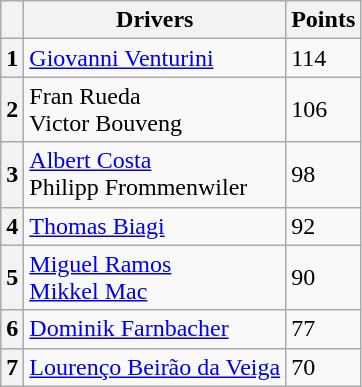<table class="wikitable">
<tr>
<th></th>
<th>Drivers</th>
<th>Points</th>
</tr>
<tr>
<th>1</th>
<td> <a href='#'>Giovanni Venturini</a></td>
<td>114</td>
</tr>
<tr>
<th>2</th>
<td> Fran Rueda <br> Victor Bouveng</td>
<td>106</td>
</tr>
<tr>
<th>3</th>
<td> <a href='#'>Albert Costa</a> <br> Philipp Frommenwiler</td>
<td>98</td>
</tr>
<tr>
<th>4</th>
<td> <a href='#'>Thomas Biagi</a></td>
<td>92</td>
</tr>
<tr>
<th>5</th>
<td> <a href='#'>Miguel Ramos</a> <br> <a href='#'>Mikkel Mac</a></td>
<td>90</td>
</tr>
<tr>
<th>6</th>
<td> <a href='#'>Dominik Farnbacher</a></td>
<td>77</td>
</tr>
<tr>
<th>7</th>
<td> <a href='#'>Lourenço Beirão da Veiga</a></td>
<td>70</td>
</tr>
</table>
